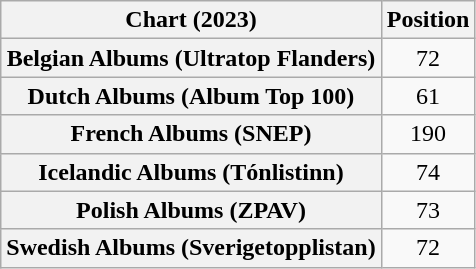<table class="wikitable sortable plainrowheaders" style="text-align:center">
<tr>
<th scope="col">Chart (2023)</th>
<th scope="col">Position</th>
</tr>
<tr>
<th scope="row">Belgian Albums (Ultratop Flanders)</th>
<td>72</td>
</tr>
<tr>
<th scope="row">Dutch Albums (Album Top 100)</th>
<td>61</td>
</tr>
<tr>
<th scope="row">French Albums (SNEP)</th>
<td>190</td>
</tr>
<tr>
<th scope="row">Icelandic Albums (Tónlistinn)</th>
<td>74</td>
</tr>
<tr>
<th scope="row">Polish Albums (ZPAV)</th>
<td>73</td>
</tr>
<tr>
<th scope="row">Swedish Albums (Sverigetopplistan)</th>
<td>72</td>
</tr>
</table>
